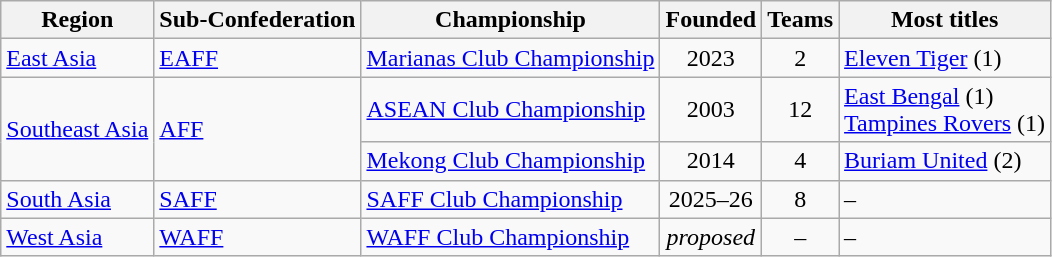<table class="wikitable sortable">
<tr>
<th>Region</th>
<th>Sub-Confederation</th>
<th>Championship</th>
<th>Founded</th>
<th>Teams</th>
<th>Most titles</th>
</tr>
<tr>
<td><a href='#'>East Asia</a></td>
<td><a href='#'>EAFF</a></td>
<td><a href='#'>Marianas Club Championship</a></td>
<td align="center">2023</td>
<td align="center">2</td>
<td> <a href='#'>Eleven Tiger</a> (1)</td>
</tr>
<tr>
<td rowspan="2"><a href='#'>Southeast Asia</a></td>
<td rowspan="2"><a href='#'>AFF</a></td>
<td><a href='#'>ASEAN Club Championship</a></td>
<td align="center">2003</td>
<td align="center">12</td>
<td> <a href='#'>East Bengal</a> (1)<br> <a href='#'>Tampines Rovers</a> (1)</td>
</tr>
<tr>
<td><a href='#'>Mekong Club Championship</a></td>
<td align="center">2014</td>
<td align="center">4</td>
<td> <a href='#'>Buriam United</a> (2)</td>
</tr>
<tr>
<td><a href='#'>South Asia</a></td>
<td><a href='#'>SAFF</a></td>
<td><a href='#'>SAFF Club Championship</a></td>
<td align="center">2025–26</td>
<td align="center">8</td>
<td>–</td>
</tr>
<tr>
<td><a href='#'>West Asia</a></td>
<td><a href='#'>WAFF</a></td>
<td><a href='#'>WAFF Club Championship</a></td>
<td align="center"><em>proposed</em></td>
<td align="center">–</td>
<td>–</td>
</tr>
</table>
